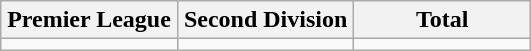<table class="wikitable">
<tr>
<th width="33%">Premier League</th>
<th width="33%">Second Division</th>
<th width="33%">Total</th>
</tr>
<tr>
<td></td>
<td></td>
<td></td>
</tr>
</table>
